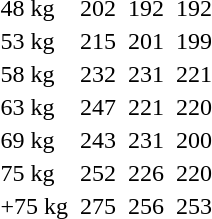<table>
<tr>
<td>48 kg<br></td>
<td></td>
<td>202</td>
<td></td>
<td>192</td>
<td></td>
<td>192</td>
</tr>
<tr>
<td>53 kg<br></td>
<td></td>
<td>215</td>
<td></td>
<td>201</td>
<td></td>
<td>199</td>
</tr>
<tr>
<td>58 kg<br></td>
<td></td>
<td>232</td>
<td></td>
<td>231</td>
<td></td>
<td>221</td>
</tr>
<tr>
<td>63 kg<br></td>
<td></td>
<td>247</td>
<td></td>
<td>221</td>
<td></td>
<td>220</td>
</tr>
<tr>
<td>69 kg<br></td>
<td></td>
<td>243</td>
<td></td>
<td>231</td>
<td></td>
<td>200</td>
</tr>
<tr>
<td>75 kg<br></td>
<td></td>
<td>252</td>
<td></td>
<td>226</td>
<td></td>
<td>220</td>
</tr>
<tr>
<td>+75 kg<br></td>
<td></td>
<td>275</td>
<td></td>
<td>256</td>
<td></td>
<td>253</td>
</tr>
</table>
